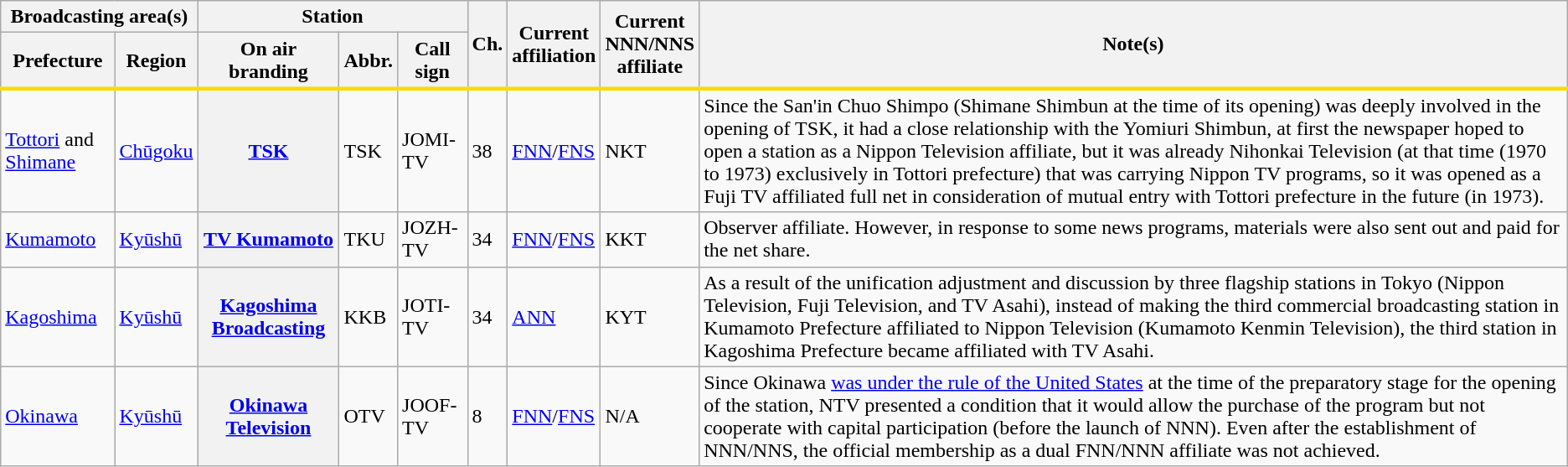<table class="wikitable sortable">
<tr>
<th colspan="2">Broadcasting area(s)</th>
<th colspan="3">Station</th>
<th rowspan="2" style="border-bottom:3px solid #FFD800;">Ch.</th>
<th rowspan="2" style="border-bottom:3px solid #FFD800;">Current<br>affiliation</th>
<th rowspan="2" style="border-bottom:3px solid #FFD800;">Current<br>NNN/NNS<br>affiliate</th>
<th rowspan="2" style="border-bottom:3px solid #FFD800;" class="unsortable">Note(s)</th>
</tr>
<tr>
<th style="border-bottom:3px solid #FFD800;">Prefecture</th>
<th style="border-bottom:3px solid #FFD800;">Region</th>
<th style="border-bottom:3px solid #FFD800;">On air branding</th>
<th style="border-bottom:3px solid #FFD800;">Abbr.</th>
<th style="border-bottom:3px solid #FFD800;">Call sign</th>
</tr>
<tr>
<td><a href='#'>Tottori</a> and <a href='#'>Shimane</a></td>
<td><a href='#'>Chūgoku</a></td>
<th><a href='#'>TSK</a></th>
<td>TSK</td>
<td>JOMI-TV</td>
<td>38</td>
<td><a href='#'>FNN</a>/<a href='#'>FNS</a></td>
<td>NKT</td>
<td>Since the San'in Chuo Shimpo (Shimane Shimbun at the time of its opening) was deeply involved in the opening of TSK, it had a close relationship with the Yomiuri Shimbun, at first the newspaper hoped to open a station as a Nippon Television affiliate, but it was already Nihonkai Television (at that time (1970 to 1973) exclusively in Tottori prefecture) that was carrying Nippon TV programs, so it was opened as a Fuji TV affiliated full net in consideration of mutual entry with Tottori prefecture in the future (in 1973).</td>
</tr>
<tr>
<td><a href='#'>Kumamoto</a></td>
<td><a href='#'>Kyūshū</a></td>
<th><a href='#'>TV Kumamoto</a></th>
<td>TKU</td>
<td>JOZH-TV</td>
<td>34</td>
<td><a href='#'>FNN</a>/<a href='#'>FNS</a></td>
<td>KKT</td>
<td>Observer affiliate. However, in response to some news programs, materials were also sent out and paid for the net share.</td>
</tr>
<tr>
<td><a href='#'>Kagoshima</a></td>
<td><a href='#'>Kyūshū</a></td>
<th><a href='#'>Kagoshima Broadcasting</a></th>
<td>KKB</td>
<td>JOTI-TV</td>
<td>34</td>
<td><a href='#'>ANN</a></td>
<td>KYT</td>
<td>As a result of the unification adjustment and discussion by three flagship stations in Tokyo (Nippon Television, Fuji Television, and TV Asahi), instead of making the third commercial broadcasting station in Kumamoto Prefecture affiliated to Nippon Television (Kumamoto Kenmin Television), the third station in Kagoshima Prefecture became affiliated with TV Asahi.</td>
</tr>
<tr>
<td><a href='#'>Okinawa</a></td>
<td><a href='#'>Kyūshū</a></td>
<th><a href='#'>Okinawa Television</a></th>
<td>OTV</td>
<td>JOOF-TV</td>
<td>8</td>
<td><a href='#'>FNN</a>/<a href='#'>FNS</a></td>
<td>N/A</td>
<td>Since Okinawa <a href='#'>was under the rule of the United States</a> at the time of the preparatory stage for the opening of the station, NTV presented a condition that it would allow the purchase of the program but not cooperate with capital participation (before the launch of NNN). Even after the establishment of NNN/NNS, the official membership as a dual FNN/NNN affiliate was not achieved.</td>
</tr>
</table>
